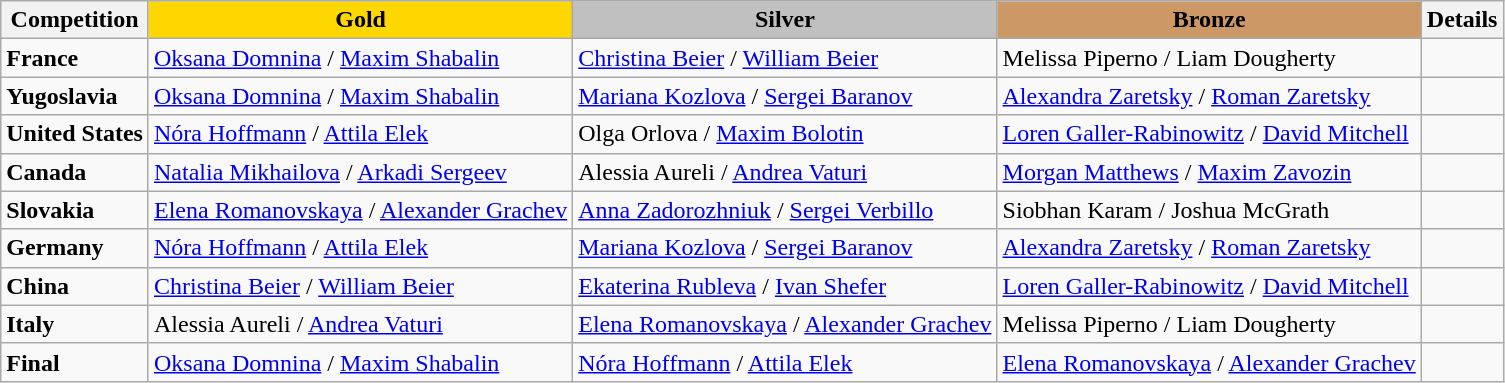<table class="wikitable">
<tr>
<th>Competition</th>
<td align=center bgcolor=gold><strong>Gold</strong></td>
<td align=center bgcolor=silver><strong>Silver</strong></td>
<td align=center bgcolor=cc9966><strong>Bronze</strong></td>
<th>Details</th>
</tr>
<tr>
<td><strong>France</strong></td>
<td> <a href='#'>Oksana Domnina</a> / <a href='#'>Maxim Shabalin</a></td>
<td> <a href='#'>Christina Beier</a> / <a href='#'>William Beier</a></td>
<td> Melissa Piperno / Liam Dougherty</td>
<td></td>
</tr>
<tr>
<td><strong>Yugoslavia</strong></td>
<td> <a href='#'>Oksana Domnina</a> / <a href='#'>Maxim Shabalin</a></td>
<td> <a href='#'>Mariana Kozlova</a> / <a href='#'>Sergei Baranov</a></td>
<td> <a href='#'>Alexandra Zaretsky</a> / <a href='#'>Roman Zaretsky</a></td>
<td></td>
</tr>
<tr>
<td><strong>United States</strong></td>
<td> <a href='#'>Nóra Hoffmann</a> / <a href='#'>Attila Elek</a></td>
<td> Olga Orlova / <a href='#'>Maxim Bolotin</a></td>
<td> <a href='#'>Loren Galler-Rabinowitz</a> / <a href='#'>David Mitchell</a></td>
<td></td>
</tr>
<tr>
<td><strong>Canada</strong></td>
<td> <a href='#'>Natalia Mikhailova</a> / <a href='#'>Arkadi Sergeev</a></td>
<td> Alessia Aureli / <a href='#'>Andrea Vaturi</a></td>
<td> <a href='#'>Morgan Matthews</a> / <a href='#'>Maxim Zavozin</a></td>
<td></td>
</tr>
<tr>
<td><strong>Slovakia</strong></td>
<td> <a href='#'>Elena Romanovskaya</a> / <a href='#'>Alexander Grachev</a></td>
<td> <a href='#'>Anna Zadorozhniuk</a> / <a href='#'>Sergei Verbillo</a></td>
<td> Siobhan Karam / Joshua McGrath</td>
<td></td>
</tr>
<tr>
<td><strong>Germany</strong></td>
<td> <a href='#'>Nóra Hoffmann</a> / <a href='#'>Attila Elek</a></td>
<td> <a href='#'>Mariana Kozlova</a> / <a href='#'>Sergei Baranov</a></td>
<td> <a href='#'>Alexandra Zaretsky</a> / <a href='#'>Roman Zaretsky</a></td>
<td></td>
</tr>
<tr>
<td><strong>China</strong></td>
<td> <a href='#'>Christina Beier</a> / <a href='#'>William Beier</a></td>
<td> <a href='#'>Ekaterina Rubleva</a> / <a href='#'>Ivan Shefer</a></td>
<td> <a href='#'>Loren Galler-Rabinowitz</a> / <a href='#'>David Mitchell</a></td>
<td></td>
</tr>
<tr>
<td><strong>Italy</strong></td>
<td> Alessia Aureli / <a href='#'>Andrea Vaturi</a></td>
<td> <a href='#'>Elena Romanovskaya</a> / <a href='#'>Alexander Grachev</a></td>
<td> Melissa Piperno / Liam Dougherty</td>
<td></td>
</tr>
<tr>
<td><strong>Final</strong></td>
<td> <a href='#'>Oksana Domnina</a> / <a href='#'>Maxim Shabalin</a></td>
<td> <a href='#'>Nóra Hoffmann</a> / <a href='#'>Attila Elek</a></td>
<td> <a href='#'>Elena Romanovskaya</a> / <a href='#'>Alexander Grachev</a></td>
<td></td>
</tr>
</table>
